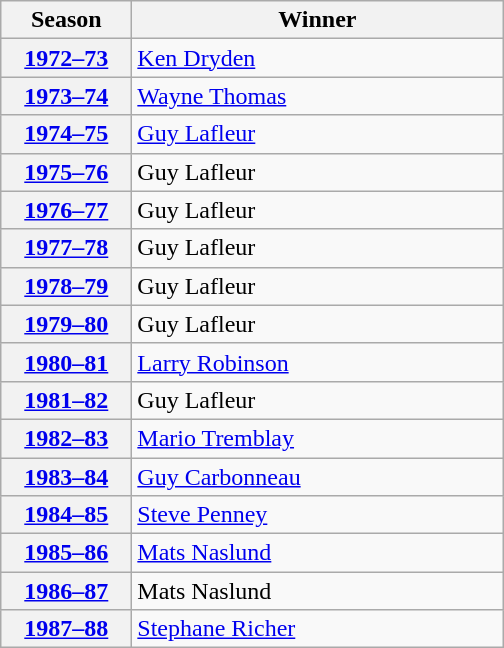<table class="wikitable">
<tr>
<th scope="col" style="width:5em">Season</th>
<th scope="col" style="width:15em">Winner</th>
</tr>
<tr>
<th scope="row"><a href='#'>1972–73</a></th>
<td><a href='#'>Ken Dryden</a></td>
</tr>
<tr>
<th scope="row"><a href='#'>1973–74</a></th>
<td><a href='#'>Wayne Thomas</a></td>
</tr>
<tr>
<th scope="row"><a href='#'>1974–75</a></th>
<td><a href='#'>Guy Lafleur</a></td>
</tr>
<tr>
<th scope="row"><a href='#'>1975–76</a></th>
<td>Guy Lafleur</td>
</tr>
<tr>
<th scope="row"><a href='#'>1976–77</a></th>
<td>Guy Lafleur</td>
</tr>
<tr>
<th scope="row"><a href='#'>1977–78</a></th>
<td>Guy Lafleur</td>
</tr>
<tr>
<th scope="row"><a href='#'>1978–79</a></th>
<td>Guy Lafleur</td>
</tr>
<tr>
<th scope="row"><a href='#'>1979–80</a></th>
<td>Guy Lafleur</td>
</tr>
<tr>
<th scope="row"><a href='#'>1980–81</a></th>
<td><a href='#'>Larry Robinson</a></td>
</tr>
<tr>
<th scope="row"><a href='#'>1981–82</a></th>
<td>Guy Lafleur</td>
</tr>
<tr>
<th scope="row"><a href='#'>1982–83</a></th>
<td><a href='#'>Mario Tremblay</a></td>
</tr>
<tr>
<th scope="row"><a href='#'>1983–84</a></th>
<td><a href='#'>Guy Carbonneau</a></td>
</tr>
<tr>
<th scope="row"><a href='#'>1984–85</a></th>
<td><a href='#'>Steve Penney</a></td>
</tr>
<tr>
<th scope="row"><a href='#'>1985–86</a></th>
<td><a href='#'>Mats Naslund</a></td>
</tr>
<tr>
<th scope="row"><a href='#'>1986–87</a></th>
<td>Mats Naslund</td>
</tr>
<tr>
<th scope="row"><a href='#'>1987–88</a></th>
<td><a href='#'>Stephane Richer</a></td>
</tr>
</table>
